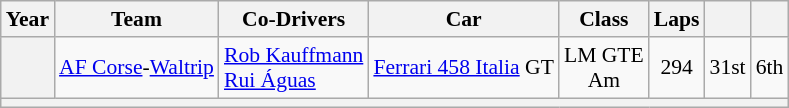<table class="wikitable" style="text-align:center; font-size:90%">
<tr>
<th>Year</th>
<th>Team</th>
<th>Co-Drivers</th>
<th>Car</th>
<th>Class</th>
<th>Laps</th>
<th></th>
<th></th>
</tr>
<tr>
<th></th>
<td align="left"> <a href='#'>AF Corse</a>-<a href='#'>Waltrip</a></td>
<td align="left"> <a href='#'>Rob Kauffmann</a><br> <a href='#'>Rui Águas</a></td>
<td align="left"><a href='#'>Ferrari 458 Italia</a> GT</td>
<td>LM GTE<br>Am</td>
<td>294</td>
<td>31st</td>
<td>6th</td>
</tr>
<tr>
<th colspan="8"></th>
</tr>
</table>
